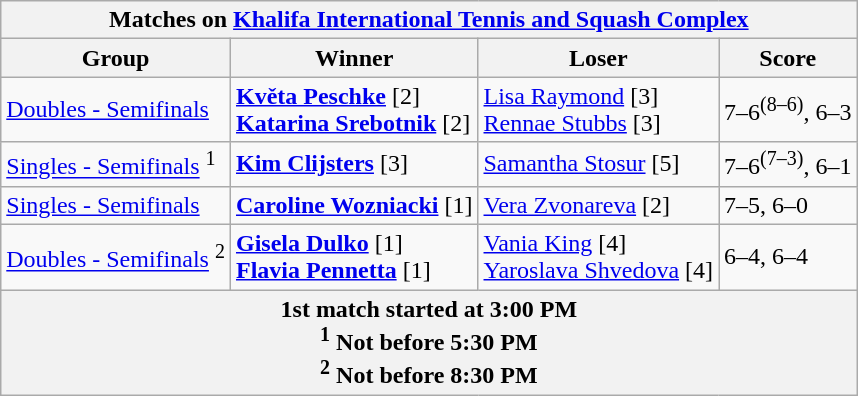<table class="wikitable collapsible uncollapsed" border="1">
<tr>
<th colspan=4><strong>Matches on <a href='#'>Khalifa International Tennis and Squash Complex</a></strong></th>
</tr>
<tr>
<th>Group</th>
<th>Winner</th>
<th>Loser</th>
<th>Score</th>
</tr>
<tr align=left>
<td><a href='#'>Doubles - Semifinals</a></td>
<td> <strong><a href='#'>Květa Peschke</a></strong> [2] <br>  <strong><a href='#'>Katarina Srebotnik</a></strong> [2]</td>
<td> <a href='#'>Lisa Raymond</a> [3] <br>  <a href='#'>Rennae Stubbs</a> [3]</td>
<td>7–6<sup>(8–6)</sup>, 6–3</td>
</tr>
<tr align=left>
<td><a href='#'>Singles - Semifinals</a> <sup>1</sup></td>
<td> <strong><a href='#'>Kim Clijsters</a></strong> [3]</td>
<td> <a href='#'>Samantha Stosur</a> [5]</td>
<td>7–6<sup>(7–3)</sup>, 6–1</td>
</tr>
<tr align=left>
<td><a href='#'>Singles - Semifinals</a></td>
<td> <strong><a href='#'>Caroline Wozniacki</a></strong> [1]</td>
<td> <a href='#'>Vera Zvonareva</a> [2]</td>
<td>7–5, 6–0</td>
</tr>
<tr align=left>
<td><a href='#'>Doubles - Semifinals</a> <sup>2</sup></td>
<td> <strong><a href='#'>Gisela Dulko</a></strong> [1] <br>  <strong><a href='#'>Flavia Pennetta</a></strong> [1]</td>
<td> <a href='#'>Vania King</a> [4] <br>  <a href='#'>Yaroslava Shvedova</a> [4]</td>
<td>6–4, 6–4</td>
</tr>
<tr align=center>
<th colspan=4>1st match started at 3:00 PM <br> <sup>1</sup> Not before 5:30 PM <br> <sup>2</sup> Not before 8:30 PM</th>
</tr>
</table>
